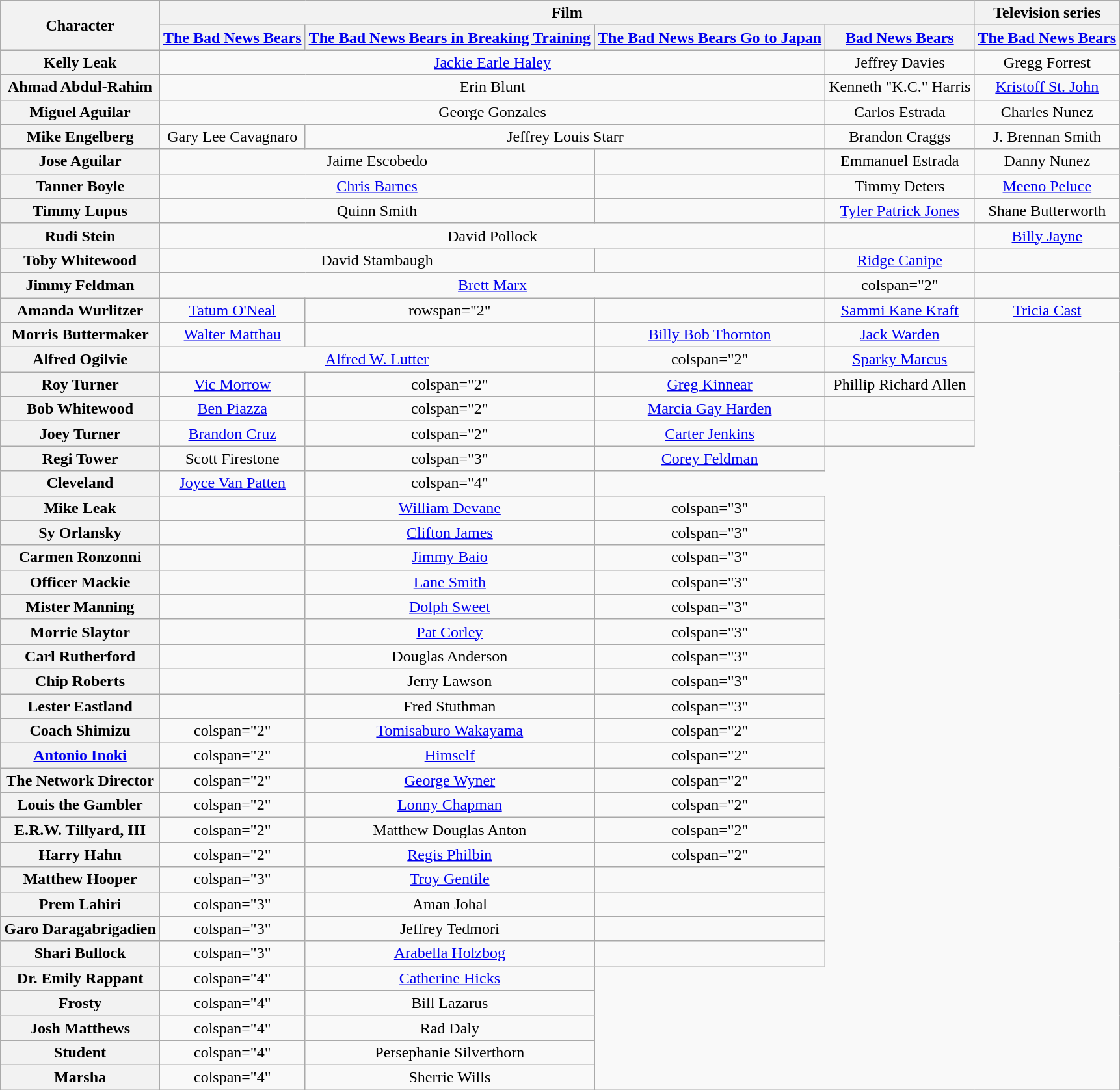<table class="wikitable plainrowheaders" style="text-align:center;">
<tr>
<th scope="col" rowspan="2">Character</th>
<th colspan="4">Film</th>
<th>Television series</th>
</tr>
<tr>
<th><a href='#'>The Bad News Bears</a></th>
<th><a href='#'>The Bad News Bears in Breaking Training</a></th>
<th><a href='#'>The Bad News Bears Go to Japan</a></th>
<th><a href='#'>Bad News Bears</a></th>
<th><a href='#'>The Bad News Bears</a></th>
</tr>
<tr>
<th scope="row">Kelly Leak</th>
<td colspan="3"><a href='#'>Jackie Earle Haley</a></td>
<td>Jeffrey Davies</td>
<td>Gregg Forrest</td>
</tr>
<tr>
<th scope="row">Ahmad Abdul-Rahim</th>
<td colspan="3">Erin Blunt</td>
<td>Kenneth "K.C." Harris</td>
<td><a href='#'>Kristoff St. John</a></td>
</tr>
<tr>
<th scope="row">Miguel Aguilar</th>
<td colspan="3">George Gonzales</td>
<td>Carlos Estrada</td>
<td>Charles Nunez</td>
</tr>
<tr>
<th scope="row">Mike Engelberg</th>
<td>Gary Lee Cavagnaro</td>
<td colspan="2">Jeffrey Louis Starr</td>
<td>Brandon Craggs</td>
<td>J. Brennan Smith</td>
</tr>
<tr>
<th scope="row">Jose Aguilar</th>
<td colspan="2">Jaime Escobedo</td>
<td></td>
<td>Emmanuel Estrada</td>
<td>Danny Nunez</td>
</tr>
<tr>
<th scope="row">Tanner Boyle</th>
<td colspan="2"><a href='#'>Chris Barnes</a></td>
<td></td>
<td>Timmy Deters</td>
<td><a href='#'>Meeno Peluce</a></td>
</tr>
<tr>
<th scope="row">Timmy Lupus</th>
<td colspan="2">Quinn Smith</td>
<td></td>
<td><a href='#'>Tyler Patrick Jones</a></td>
<td>Shane Butterworth</td>
</tr>
<tr>
<th scope="row">Rudi Stein</th>
<td colspan="3">David Pollock</td>
<td></td>
<td><a href='#'>Billy Jayne</a></td>
</tr>
<tr>
<th scope="row">Toby Whitewood</th>
<td colspan="2">David Stambaugh</td>
<td></td>
<td><a href='#'>Ridge Canipe</a></td>
<td></td>
</tr>
<tr>
<th scope="row">Jimmy Feldman</th>
<td colspan="3"><a href='#'>Brett Marx</a></td>
<td>colspan="2" </td>
</tr>
<tr>
<th scope="row">Amanda Wurlitzer</th>
<td><a href='#'>Tatum O'Neal</a></td>
<td>rowspan="2" </td>
<td></td>
<td><a href='#'>Sammi Kane Kraft</a></td>
<td><a href='#'>Tricia Cast</a></td>
</tr>
<tr>
<th scope="row">Morris Buttermaker</th>
<td><a href='#'>Walter Matthau</a></td>
<td></td>
<td><a href='#'>Billy Bob Thornton</a></td>
<td><a href='#'>Jack Warden</a></td>
</tr>
<tr>
<th scope="row">Alfred Ogilvie</th>
<td colspan="2"><a href='#'>Alfred W. Lutter</a></td>
<td>colspan="2" </td>
<td><a href='#'>Sparky Marcus</a> <br></td>
</tr>
<tr>
<th scope="row">Roy Turner</th>
<td><a href='#'>Vic Morrow</a></td>
<td>colspan="2" </td>
<td><a href='#'>Greg Kinnear</a> <br></td>
<td>Phillip Richard Allen</td>
</tr>
<tr>
<th scope="row">Bob Whitewood</th>
<td><a href='#'>Ben Piazza</a></td>
<td>colspan="2" </td>
<td><a href='#'>Marcia Gay Harden</a> <br></td>
<td></td>
</tr>
<tr>
<th scope="row">Joey Turner</th>
<td><a href='#'>Brandon Cruz</a></td>
<td>colspan="2" </td>
<td><a href='#'>Carter Jenkins</a> <br></td>
<td></td>
</tr>
<tr>
<th scope="row">Regi Tower</th>
<td>Scott Firestone</td>
<td>colspan="3" </td>
<td><a href='#'>Corey Feldman</a></td>
</tr>
<tr>
<th scope="row">Cleveland</th>
<td><a href='#'>Joyce Van Patten</a></td>
<td>colspan="4" </td>
</tr>
<tr>
<th scope="row">Mike Leak</th>
<td></td>
<td><a href='#'>William Devane</a></td>
<td>colspan="3" </td>
</tr>
<tr>
<th scope="row">Sy Orlansky</th>
<td></td>
<td><a href='#'>Clifton James</a></td>
<td>colspan="3" </td>
</tr>
<tr>
<th scope="row">Carmen Ronzonni</th>
<td></td>
<td><a href='#'>Jimmy Baio</a></td>
<td>colspan="3" </td>
</tr>
<tr>
<th scope="row">Officer Mackie</th>
<td></td>
<td><a href='#'>Lane Smith</a></td>
<td>colspan="3" </td>
</tr>
<tr>
<th scope="row">Mister Manning</th>
<td></td>
<td><a href='#'>Dolph Sweet</a></td>
<td>colspan="3" </td>
</tr>
<tr>
<th scope="row">Morrie Slaytor</th>
<td></td>
<td><a href='#'>Pat Corley</a></td>
<td>colspan="3" </td>
</tr>
<tr>
<th scope="row">Carl Rutherford</th>
<td></td>
<td>Douglas Anderson</td>
<td>colspan="3" </td>
</tr>
<tr>
<th scope="row">Chip Roberts</th>
<td></td>
<td>Jerry Lawson</td>
<td>colspan="3" </td>
</tr>
<tr>
<th scope="row">Lester Eastland</th>
<td></td>
<td>Fred Stuthman</td>
<td>colspan="3" </td>
</tr>
<tr>
<th scope="row">Coach Shimizu</th>
<td>colspan="2" </td>
<td><a href='#'>Tomisaburo Wakayama</a></td>
<td>colspan="2" </td>
</tr>
<tr>
<th scope="row"><a href='#'>Antonio Inoki</a></th>
<td>colspan="2" </td>
<td><a href='#'>Himself</a></td>
<td>colspan="2" </td>
</tr>
<tr>
<th scope="row">The Network Director</th>
<td>colspan="2" </td>
<td><a href='#'>George Wyner</a></td>
<td>colspan="2" </td>
</tr>
<tr>
<th scope="row">Louis the Gambler</th>
<td>colspan="2" </td>
<td><a href='#'>Lonny Chapman</a></td>
<td>colspan="2" </td>
</tr>
<tr>
<th scope="row">E.R.W. Tillyard, III</th>
<td>colspan="2" </td>
<td>Matthew Douglas Anton</td>
<td>colspan="2" </td>
</tr>
<tr>
<th scope="row">Harry Hahn</th>
<td>colspan="2" </td>
<td><a href='#'>Regis Philbin</a></td>
<td>colspan="2" </td>
</tr>
<tr>
<th scope="row">Matthew Hooper</th>
<td>colspan="3" </td>
<td><a href='#'>Troy Gentile</a></td>
<td></td>
</tr>
<tr>
<th scope="row">Prem Lahiri</th>
<td>colspan="3" </td>
<td>Aman Johal</td>
<td></td>
</tr>
<tr>
<th scope="row">Garo Daragabrigadien</th>
<td>colspan="3" </td>
<td>Jeffrey Tedmori</td>
<td></td>
</tr>
<tr>
<th scope="row">Shari Bullock</th>
<td>colspan="3" </td>
<td><a href='#'>Arabella Holzbog</a></td>
<td></td>
</tr>
<tr>
<th scope="row">Dr. Emily Rappant</th>
<td>colspan="4" </td>
<td><a href='#'>Catherine Hicks</a></td>
</tr>
<tr>
<th scope="row">Frosty</th>
<td>colspan="4" </td>
<td>Bill Lazarus</td>
</tr>
<tr>
<th scope="row">Josh Matthews</th>
<td>colspan="4" </td>
<td>Rad Daly</td>
</tr>
<tr>
<th scope="row">Student</th>
<td>colspan="4" </td>
<td>Persephanie Silverthorn</td>
</tr>
<tr>
<th scope="row">Marsha</th>
<td>colspan="4" </td>
<td>Sherrie Wills</td>
</tr>
</table>
